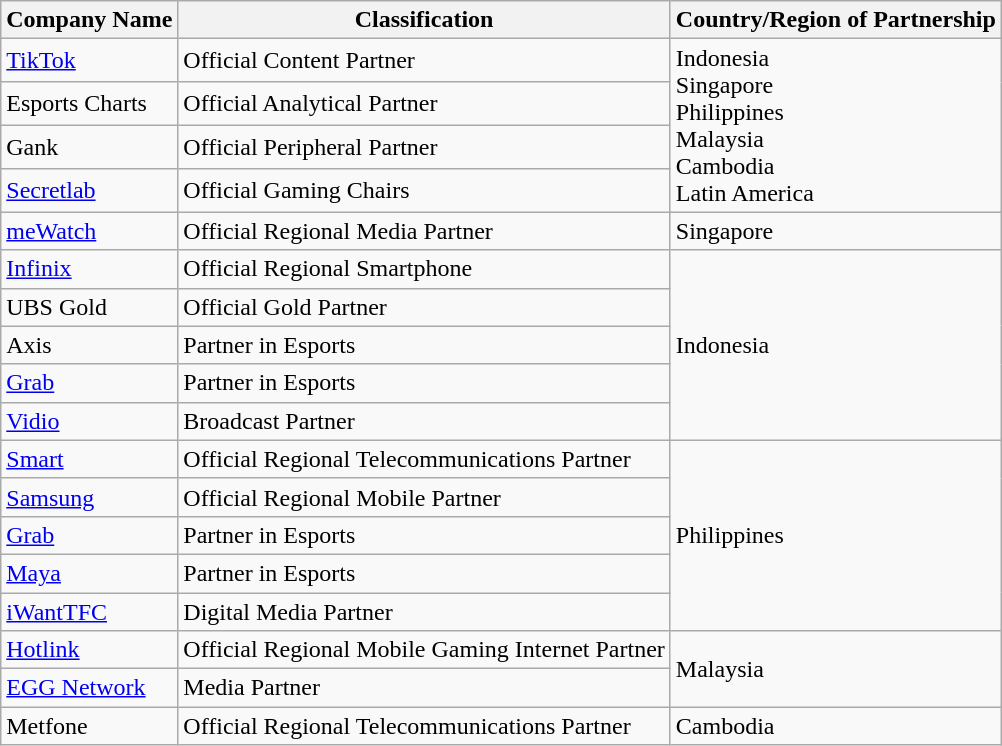<table class="wikitable">
<tr>
<th>Company Name</th>
<th>Classification</th>
<th>Country/Region of Partnership</th>
</tr>
<tr>
<td><a href='#'>TikTok</a></td>
<td>Official Content Partner</td>
<td rowspan="4">Indonesia<br>Singapore<br>Philippines<br>Malaysia<br>Cambodia<br>Latin America</td>
</tr>
<tr>
<td>Esports Charts</td>
<td>Official Analytical Partner</td>
</tr>
<tr>
<td>Gank</td>
<td>Official Peripheral Partner</td>
</tr>
<tr>
<td><a href='#'>Secretlab</a></td>
<td>Official Gaming Chairs</td>
</tr>
<tr>
<td><a href='#'>meWatch</a></td>
<td>Official Regional Media Partner</td>
<td>Singapore</td>
</tr>
<tr>
<td><a href='#'>Infinix</a></td>
<td>Official Regional Smartphone</td>
<td rowspan="5">Indonesia</td>
</tr>
<tr>
<td>UBS Gold</td>
<td>Official Gold Partner</td>
</tr>
<tr>
<td>Axis</td>
<td>Partner in Esports</td>
</tr>
<tr>
<td><a href='#'>Grab</a></td>
<td>Partner in Esports</td>
</tr>
<tr>
<td><a href='#'>Vidio</a></td>
<td>Broadcast Partner</td>
</tr>
<tr>
<td><a href='#'>Smart</a></td>
<td>Official Regional Telecommunications Partner</td>
<td rowspan="5">Philippines</td>
</tr>
<tr>
<td><a href='#'>Samsung</a></td>
<td>Official Regional Mobile Partner</td>
</tr>
<tr>
<td><a href='#'>Grab</a></td>
<td>Partner in Esports</td>
</tr>
<tr>
<td><a href='#'>Maya</a></td>
<td>Partner in Esports</td>
</tr>
<tr>
<td><a href='#'>iWantTFC</a></td>
<td>Digital Media Partner</td>
</tr>
<tr>
<td><a href='#'>Hotlink</a></td>
<td>Official Regional Mobile Gaming Internet Partner</td>
<td rowspan="2">Malaysia</td>
</tr>
<tr>
<td><a href='#'>EGG Network</a></td>
<td>Media Partner</td>
</tr>
<tr>
<td>Metfone</td>
<td>Official Regional Telecommunications Partner</td>
<td>Cambodia</td>
</tr>
</table>
